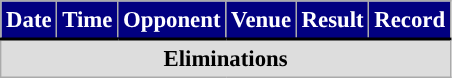<table class="wikitable" style="font-size:95%; align=center; valign=middle;">
<tr>
<th style="color: white; background-color: #020080; border-bottom: 2px solid #000000;">Date</th>
<th style="color: white; background-color: #020080; border-bottom: 2px solid #000000;">Time</th>
<th style="color: white; background-color: #020080; border-bottom: 2px solid #000000;">Opponent</th>
<th style="color: white; background-color: #020080; border-bottom: 2px solid #000000;">Venue</th>
<th style="color: white; background-color: #020080; border-bottom: 2px solid #000000;">Result</th>
<th style="color: white; background-color: #020080; border-bottom: 2px solid #000000;">Record</th>
</tr>
<tr style="background:#dddddd; border-bottom: 1px solid #000000; text-align:center;">
<td colspan="7"><strong>Eliminations</strong><br>







</td>
</tr>
</table>
